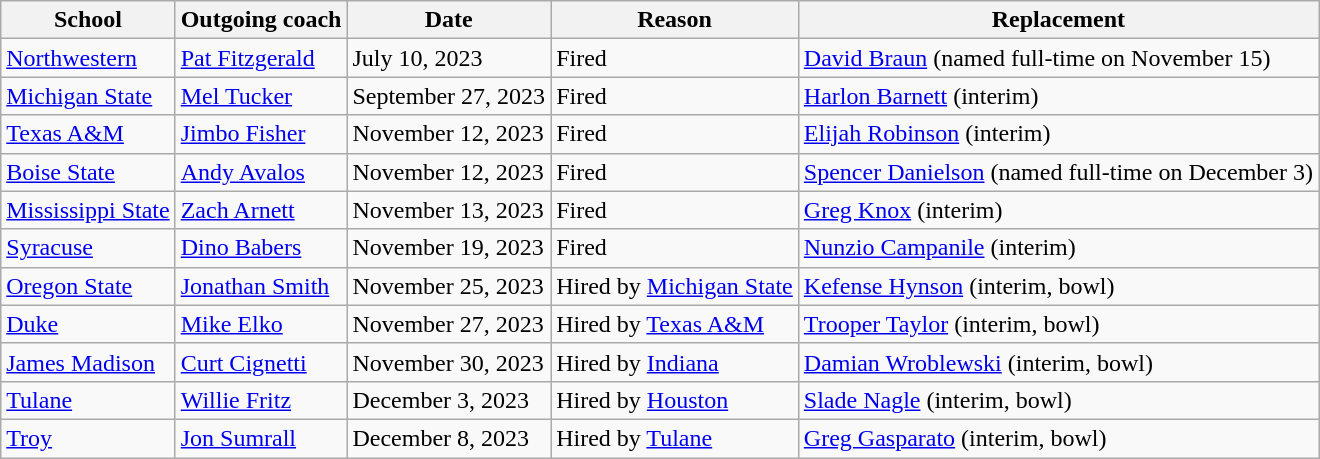<table class="wikitable sortable">
<tr>
<th>School</th>
<th>Outgoing coach</th>
<th>Date</th>
<th>Reason</th>
<th>Replacement</th>
</tr>
<tr>
<td><a href='#'>Northwestern</a></td>
<td><a href='#'>Pat Fitzgerald</a></td>
<td>July 10, 2023</td>
<td>Fired</td>
<td><a href='#'>David Braun</a> (named full-time on November 15)</td>
</tr>
<tr>
<td><a href='#'>Michigan State</a></td>
<td><a href='#'>Mel Tucker</a></td>
<td>September 27, 2023</td>
<td>Fired</td>
<td><a href='#'>Harlon Barnett</a> (interim)</td>
</tr>
<tr>
<td><a href='#'>Texas A&M</a></td>
<td><a href='#'>Jimbo Fisher</a></td>
<td>November 12, 2023</td>
<td>Fired</td>
<td><a href='#'>Elijah Robinson</a> (interim)</td>
</tr>
<tr>
<td><a href='#'>Boise State</a></td>
<td><a href='#'>Andy Avalos</a></td>
<td>November 12, 2023</td>
<td>Fired</td>
<td><a href='#'>Spencer Danielson</a> (named full-time on December 3)</td>
</tr>
<tr>
<td><a href='#'>Mississippi State</a></td>
<td><a href='#'>Zach Arnett</a></td>
<td>November 13, 2023</td>
<td>Fired</td>
<td><a href='#'>Greg Knox</a> (interim)</td>
</tr>
<tr>
<td><a href='#'>Syracuse</a></td>
<td><a href='#'>Dino Babers</a></td>
<td>November 19, 2023</td>
<td>Fired</td>
<td><a href='#'>Nunzio Campanile</a> (interim)</td>
</tr>
<tr>
<td><a href='#'>Oregon State</a></td>
<td><a href='#'>Jonathan Smith</a></td>
<td>November 25, 2023</td>
<td>Hired by <a href='#'>Michigan State</a></td>
<td><a href='#'>Kefense Hynson</a> (interim, bowl)</td>
</tr>
<tr>
<td><a href='#'>Duke</a></td>
<td><a href='#'>Mike Elko</a></td>
<td>November 27, 2023</td>
<td>Hired by <a href='#'>Texas A&M</a></td>
<td><a href='#'>Trooper Taylor</a> (interim, bowl)</td>
</tr>
<tr>
<td><a href='#'>James Madison</a></td>
<td><a href='#'>Curt Cignetti</a></td>
<td>November 30, 2023</td>
<td>Hired by <a href='#'>Indiana</a></td>
<td><a href='#'>Damian Wroblewski</a> (interim, bowl)</td>
</tr>
<tr>
<td><a href='#'>Tulane</a></td>
<td><a href='#'>Willie Fritz</a></td>
<td>December 3, 2023</td>
<td>Hired by <a href='#'>Houston</a></td>
<td><a href='#'>Slade Nagle</a> (interim, bowl)</td>
</tr>
<tr>
<td><a href='#'>Troy</a></td>
<td><a href='#'>Jon Sumrall</a></td>
<td>December 8, 2023</td>
<td>Hired by <a href='#'>Tulane</a></td>
<td><a href='#'>Greg Gasparato</a> (interim, bowl)</td>
</tr>
</table>
